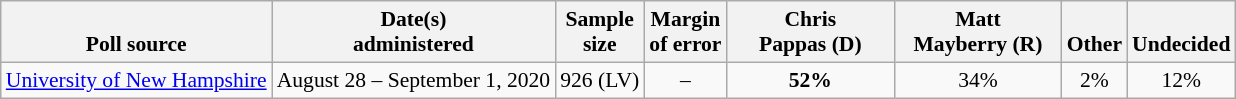<table class="wikitable" style="font-size:90%;text-align:center;">
<tr valign=bottom>
<th>Poll source</th>
<th>Date(s)<br>administered</th>
<th>Sample<br>size</th>
<th>Margin<br>of error</th>
<th style="width:105px">Chris<br>Pappas (D)</th>
<th style="width:105px">Matt<br>Mayberry (R)</th>
<th>Other</th>
<th>Undecided</th>
</tr>
<tr>
<td style="text-align:left;"><a href='#'>University of New Hampshire</a></td>
<td>August 28 – September 1, 2020</td>
<td>926 (LV)</td>
<td>–</td>
<td><strong>52%</strong></td>
<td>34%</td>
<td>2%</td>
<td>12%</td>
</tr>
</table>
